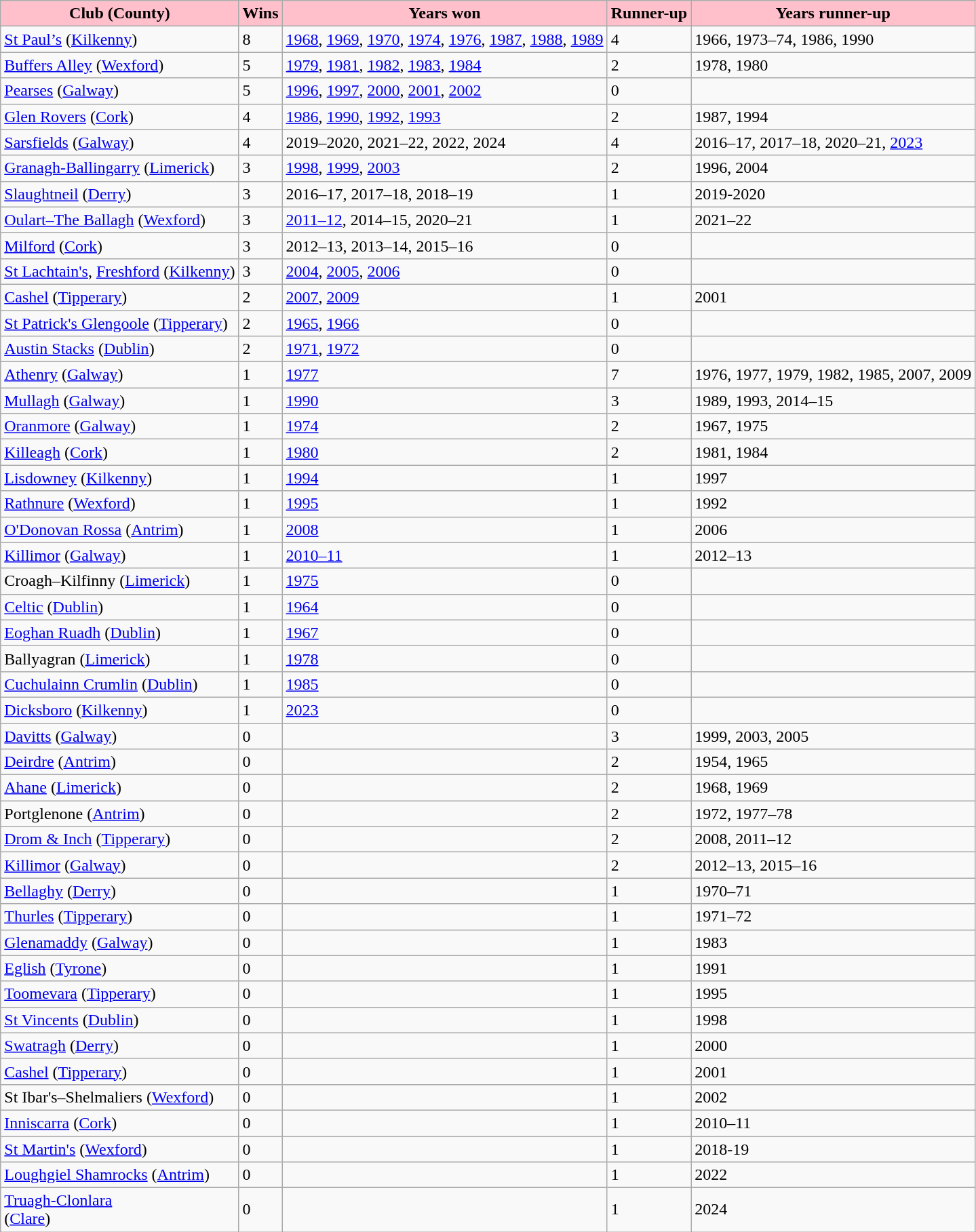<table class="wikitable">
<tr>
<th style="background:pink;">Club (County)</th>
<th style="background:pink;">Wins</th>
<th style="background:pink;">Years won</th>
<th style="background:pink;">Runner-up</th>
<th style="background:pink;">Years runner-up</th>
</tr>
<tr>
<td><a href='#'>St Paul’s</a> (<a href='#'>Kilkenny</a>)</td>
<td>8</td>
<td><a href='#'>1968</a>, <a href='#'>1969</a>, <a href='#'>1970</a>, <a href='#'>1974</a>, <a href='#'>1976</a>, <a href='#'>1987</a>, <a href='#'>1988</a>, <a href='#'>1989</a></td>
<td>4</td>
<td>1966, 1973–74, 1986, 1990</td>
</tr>
<tr>
<td><a href='#'>Buffers Alley</a> (<a href='#'>Wexford</a>)</td>
<td>5</td>
<td><a href='#'>1979</a>, <a href='#'>1981</a>, <a href='#'>1982</a>, <a href='#'>1983</a>, <a href='#'>1984</a></td>
<td>2</td>
<td>1978, 1980</td>
</tr>
<tr>
<td><a href='#'>Pearses</a> (<a href='#'>Galway</a>)</td>
<td>5</td>
<td><a href='#'>1996</a>, <a href='#'>1997</a>, <a href='#'>2000</a>, <a href='#'>2001</a>, <a href='#'>2002</a></td>
<td>0</td>
<td></td>
</tr>
<tr>
<td><a href='#'>Glen Rovers</a> (<a href='#'>Cork</a>)</td>
<td>4</td>
<td><a href='#'>1986</a>, <a href='#'>1990</a>, <a href='#'>1992</a>, <a href='#'>1993</a></td>
<td>2</td>
<td>1987, 1994</td>
</tr>
<tr>
<td><a href='#'>Sarsfields</a>  (<a href='#'>Galway</a>)</td>
<td>4</td>
<td>2019–2020, 2021–22, 2022, 2024</td>
<td>4</td>
<td>2016–17, 2017–18, 2020–21, <a href='#'>2023</a></td>
</tr>
<tr>
<td><a href='#'>Granagh-Ballingarry</a> (<a href='#'>Limerick</a>)</td>
<td>3</td>
<td><a href='#'>1998</a>, <a href='#'>1999</a>, <a href='#'>2003</a></td>
<td>2</td>
<td>1996, 2004</td>
</tr>
<tr>
<td><a href='#'>Slaughtneil</a> (<a href='#'>Derry</a>)</td>
<td>3</td>
<td>2016–17, 2017–18, 2018–19</td>
<td>1</td>
<td>2019-2020</td>
</tr>
<tr>
<td><a href='#'>Oulart–The Ballagh</a> (<a href='#'>Wexford</a>)</td>
<td>3</td>
<td><a href='#'>2011–12</a>, 2014–15, 2020–21</td>
<td>1</td>
<td>2021–22</td>
</tr>
<tr>
<td><a href='#'>Milford</a>  (<a href='#'>Cork</a>)</td>
<td>3</td>
<td>2012–13, 2013–14, 2015–16</td>
<td>0</td>
<td></td>
</tr>
<tr>
<td><a href='#'>St Lachtain's</a>, <a href='#'>Freshford</a> (<a href='#'>Kilkenny</a>)</td>
<td>3</td>
<td><a href='#'>2004</a>, <a href='#'>2005</a>, <a href='#'>2006</a></td>
<td>0</td>
</tr>
<tr>
<td><a href='#'>Cashel</a> (<a href='#'>Tipperary</a>)</td>
<td>2</td>
<td><a href='#'>2007</a>, <a href='#'>2009</a></td>
<td>1</td>
<td>2001</td>
</tr>
<tr>
<td><a href='#'>St Patrick's Glengoole</a> (<a href='#'>Tipperary</a>)</td>
<td>2</td>
<td><a href='#'>1965</a>, <a href='#'>1966</a></td>
<td>0</td>
<td></td>
</tr>
<tr>
<td><a href='#'>Austin Stacks</a> (<a href='#'>Dublin</a>)</td>
<td>2</td>
<td><a href='#'>1971</a>, <a href='#'>1972</a></td>
<td>0</td>
<td></td>
</tr>
<tr>
<td><a href='#'>Athenry</a> (<a href='#'>Galway</a>)</td>
<td>1</td>
<td><a href='#'>1977</a></td>
<td>7</td>
<td>1976, 1977, 1979, 1982, 1985, 2007, 2009</td>
</tr>
<tr>
<td><a href='#'>Mullagh</a> (<a href='#'>Galway</a>)</td>
<td>1</td>
<td><a href='#'>1990</a></td>
<td>3</td>
<td>1989, 1993, 2014–15</td>
</tr>
<tr>
<td><a href='#'>Oranmore</a> (<a href='#'>Galway</a>)</td>
<td>1</td>
<td><a href='#'>1974</a></td>
<td>2</td>
<td>1967, 1975</td>
</tr>
<tr>
<td><a href='#'>Killeagh</a> (<a href='#'>Cork</a>)</td>
<td>1</td>
<td><a href='#'>1980</a></td>
<td>2</td>
<td>1981, 1984</td>
</tr>
<tr>
<td><a href='#'>Lisdowney</a> (<a href='#'>Kilkenny</a>)</td>
<td>1</td>
<td><a href='#'>1994</a></td>
<td>1</td>
<td>1997</td>
</tr>
<tr>
<td><a href='#'>Rathnure</a> (<a href='#'>Wexford</a>)</td>
<td>1</td>
<td><a href='#'>1995</a></td>
<td>1</td>
<td>1992</td>
</tr>
<tr>
<td><a href='#'>O'Donovan Rossa</a> (<a href='#'>Antrim</a>)</td>
<td>1</td>
<td><a href='#'>2008</a></td>
<td>1</td>
<td>2006</td>
</tr>
<tr>
<td><a href='#'>Killimor</a> (<a href='#'>Galway</a>)</td>
<td>1</td>
<td><a href='#'>2010–11</a></td>
<td>1</td>
<td>2012–13</td>
</tr>
<tr>
<td>Croagh–Kilfinny (<a href='#'>Limerick</a>)</td>
<td>1</td>
<td><a href='#'>1975</a></td>
<td>0</td>
<td></td>
</tr>
<tr>
<td><a href='#'>Celtic</a> (<a href='#'>Dublin</a>)</td>
<td>1</td>
<td><a href='#'>1964</a></td>
<td>0</td>
<td></td>
</tr>
<tr>
<td><a href='#'>Eoghan Ruadh</a> (<a href='#'>Dublin</a>)</td>
<td>1</td>
<td><a href='#'>1967</a></td>
<td>0</td>
<td></td>
</tr>
<tr>
<td>Ballyagran (<a href='#'>Limerick</a>)</td>
<td>1</td>
<td><a href='#'>1978</a></td>
<td>0</td>
<td></td>
</tr>
<tr>
<td><a href='#'>Cuchulainn Crumlin</a> (<a href='#'>Dublin</a>)</td>
<td>1</td>
<td><a href='#'>1985</a></td>
<td>0</td>
<td></td>
</tr>
<tr>
<td><a href='#'>Dicksboro</a> (<a href='#'>Kilkenny</a>)</td>
<td>1</td>
<td><a href='#'>2023</a></td>
<td>0</td>
<td></td>
</tr>
<tr>
<td><a href='#'>Davitts</a> (<a href='#'>Galway</a>)</td>
<td>0</td>
<td></td>
<td>3</td>
<td>1999, 2003, 2005</td>
</tr>
<tr>
<td><a href='#'>Deirdre</a> (<a href='#'>Antrim</a>)</td>
<td>0</td>
<td></td>
<td>2</td>
<td>1954, 1965</td>
</tr>
<tr>
<td><a href='#'>Ahane</a> (<a href='#'>Limerick</a>)</td>
<td>0</td>
<td></td>
<td>2</td>
<td>1968, 1969</td>
</tr>
<tr>
<td>Portglenone (<a href='#'>Antrim</a>)</td>
<td>0</td>
<td></td>
<td>2</td>
<td>1972, 1977–78</td>
</tr>
<tr>
<td><a href='#'>Drom & Inch</a> (<a href='#'>Tipperary</a>)</td>
<td>0</td>
<td></td>
<td>2</td>
<td>2008, 2011–12</td>
</tr>
<tr>
<td><a href='#'>Killimor</a> (<a href='#'>Galway</a>)</td>
<td>0</td>
<td></td>
<td>2</td>
<td>2012–13, 2015–16</td>
</tr>
<tr>
<td><a href='#'>Bellaghy</a> (<a href='#'>Derry</a>)</td>
<td>0</td>
<td></td>
<td>1</td>
<td>1970–71</td>
</tr>
<tr>
<td><a href='#'>Thurles</a> (<a href='#'>Tipperary</a>)</td>
<td>0</td>
<td></td>
<td>1</td>
<td>1971–72</td>
</tr>
<tr>
<td><a href='#'>Glenamaddy</a> (<a href='#'>Galway</a>)</td>
<td>0</td>
<td></td>
<td>1</td>
<td>1983</td>
</tr>
<tr>
<td><a href='#'>Eglish</a> (<a href='#'>Tyrone</a>)</td>
<td>0</td>
<td></td>
<td>1</td>
<td>1991</td>
</tr>
<tr>
<td><a href='#'>Toomevara</a> (<a href='#'>Tipperary</a>)</td>
<td>0</td>
<td></td>
<td>1</td>
<td>1995</td>
</tr>
<tr>
<td><a href='#'>St Vincents</a> (<a href='#'>Dublin</a>)</td>
<td>0</td>
<td></td>
<td>1</td>
<td>1998</td>
</tr>
<tr>
<td><a href='#'>Swatragh</a> (<a href='#'>Derry</a>)</td>
<td>0</td>
<td></td>
<td>1</td>
<td>2000</td>
</tr>
<tr>
<td><a href='#'>Cashel</a> (<a href='#'>Tipperary</a>)</td>
<td>0</td>
<td></td>
<td>1</td>
<td>2001</td>
</tr>
<tr>
<td>St Ibar's–Shelmaliers (<a href='#'>Wexford</a>)</td>
<td>0</td>
<td></td>
<td>1</td>
<td>2002</td>
</tr>
<tr>
<td><a href='#'>Inniscarra</a> (<a href='#'>Cork</a>)</td>
<td>0</td>
<td></td>
<td>1</td>
<td>2010–11</td>
</tr>
<tr>
<td><a href='#'>St Martin's</a> (<a href='#'>Wexford</a>)</td>
<td>0</td>
<td></td>
<td>1</td>
<td>2018-19</td>
</tr>
<tr>
<td><a href='#'>Loughgiel Shamrocks</a> (<a href='#'>Antrim</a>)</td>
<td>0</td>
<td></td>
<td>1</td>
<td>2022</td>
</tr>
<tr>
<td><a href='#'>Truagh-Clonlara</a><br>(<a href='#'>Clare</a>)</td>
<td>0</td>
<td></td>
<td>1</td>
<td>2024</td>
</tr>
</table>
